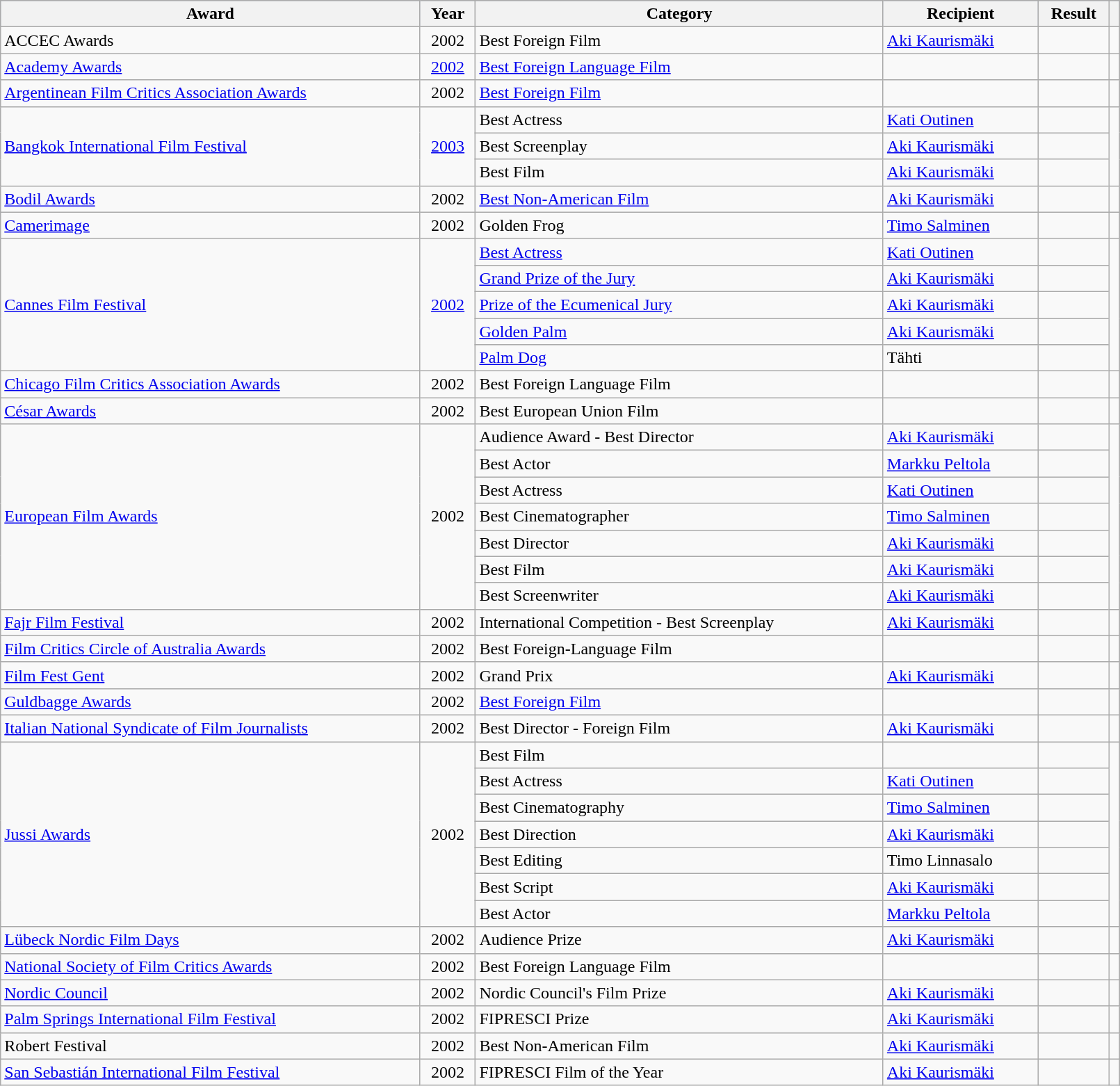<table class="wikitable" width="85%">
<tr style="background:#b0c4de; text-align:center;">
<th>Award</th>
<th>Year</th>
<th>Category</th>
<th>Recipient</th>
<th>Result</th>
<th></th>
</tr>
<tr>
<td rowspan="1">ACCEC Awards</td>
<td rowspan="1" align="center">2002</td>
<td>Best Foreign Film</td>
<td><a href='#'>Aki Kaurismäki</a></td>
<td></td>
<td rowspan="1" align="center"></td>
</tr>
<tr>
<td rowspan="1"><a href='#'>Academy Awards</a></td>
<td rowspan="1" align="center"><a href='#'>2002</a></td>
<td><a href='#'>Best Foreign Language Film</a></td>
<td></td>
<td></td>
<td rowspan="1" align="center"></td>
</tr>
<tr>
<td rowspan="1"><a href='#'>Argentinean Film Critics Association Awards</a></td>
<td rowspan="1" align="center">2002</td>
<td><a href='#'>Best Foreign Film</a></td>
<td></td>
<td></td>
<td rowspan="1" align="center"></td>
</tr>
<tr>
<td rowspan="3"><a href='#'>Bangkok International Film Festival</a></td>
<td rowspan="3" align="center"><a href='#'>2003</a></td>
<td>Best Actress</td>
<td><a href='#'>Kati Outinen</a></td>
<td></td>
<td rowspan="3" align="center"></td>
</tr>
<tr>
<td>Best Screenplay</td>
<td><a href='#'>Aki Kaurismäki</a></td>
<td></td>
</tr>
<tr>
<td>Best Film</td>
<td><a href='#'>Aki Kaurismäki</a></td>
<td></td>
</tr>
<tr>
<td rowspan="1"><a href='#'>Bodil Awards</a></td>
<td rowspan="1" align="center">2002</td>
<td><a href='#'>Best Non-American Film</a></td>
<td><a href='#'>Aki Kaurismäki</a></td>
<td></td>
<td rowspan="1" align="center"></td>
</tr>
<tr>
<td rowspan="1"><a href='#'>Camerimage</a></td>
<td rowspan="1" align="center">2002</td>
<td>Golden Frog</td>
<td><a href='#'>Timo Salminen</a></td>
<td></td>
<td rowspan="1" align="center"></td>
</tr>
<tr>
<td rowspan="5"><a href='#'>Cannes Film Festival</a></td>
<td rowspan="5" align="center"><a href='#'>2002</a></td>
<td><a href='#'>Best Actress</a></td>
<td><a href='#'>Kati Outinen</a></td>
<td></td>
<td rowspan="5" align="center"></td>
</tr>
<tr>
<td><a href='#'>Grand Prize of the Jury</a></td>
<td><a href='#'>Aki Kaurismäki</a></td>
<td></td>
</tr>
<tr>
<td><a href='#'>Prize of the Ecumenical Jury</a></td>
<td><a href='#'>Aki Kaurismäki</a></td>
<td></td>
</tr>
<tr>
<td><a href='#'>Golden Palm</a></td>
<td><a href='#'>Aki Kaurismäki</a></td>
<td></td>
</tr>
<tr>
<td><a href='#'>Palm Dog</a></td>
<td>Tähti</td>
<td></td>
</tr>
<tr>
<td rowspan="1"><a href='#'>Chicago Film Critics Association Awards</a></td>
<td rowspan="1" align="center">2002</td>
<td>Best Foreign Language Film</td>
<td></td>
<td></td>
<td rowspan="1" align="center"></td>
</tr>
<tr>
<td rowspan="1"><a href='#'>César Awards</a></td>
<td rowspan="1" align="center">2002</td>
<td>Best European Union Film</td>
<td></td>
<td></td>
<td rowspan="1" align="center"></td>
</tr>
<tr>
<td rowspan="7"><a href='#'>European Film Awards</a></td>
<td rowspan="7" align="center">2002</td>
<td>Audience Award - Best Director</td>
<td><a href='#'>Aki Kaurismäki</a></td>
<td></td>
<td rowspan="7" align="center"></td>
</tr>
<tr>
<td>Best Actor</td>
<td><a href='#'>Markku Peltola</a></td>
<td></td>
</tr>
<tr>
<td>Best Actress</td>
<td><a href='#'>Kati Outinen</a></td>
<td></td>
</tr>
<tr>
<td>Best Cinematographer</td>
<td><a href='#'>Timo Salminen</a></td>
<td></td>
</tr>
<tr>
<td>Best Director</td>
<td><a href='#'>Aki Kaurismäki</a></td>
<td></td>
</tr>
<tr>
<td>Best Film</td>
<td><a href='#'>Aki Kaurismäki</a></td>
<td></td>
</tr>
<tr>
<td>Best Screenwriter</td>
<td><a href='#'>Aki Kaurismäki</a></td>
<td></td>
</tr>
<tr>
<td rowspan="1"><a href='#'>Fajr Film Festival</a></td>
<td rowspan="1" align="center">2002</td>
<td>International Competition - Best Screenplay</td>
<td><a href='#'>Aki Kaurismäki</a></td>
<td></td>
<td rowspan="1" align="center"></td>
</tr>
<tr>
<td rowspan="1"><a href='#'>Film Critics Circle of Australia Awards</a></td>
<td rowspan="1" align="center">2002</td>
<td>Best Foreign-Language Film</td>
<td></td>
<td></td>
<td rowspan="1" align="center"></td>
</tr>
<tr>
<td rowspan="1"><a href='#'>Film Fest Gent</a></td>
<td rowspan="1" align="center">2002</td>
<td>Grand Prix</td>
<td><a href='#'>Aki Kaurismäki</a></td>
<td></td>
<td rowspan="1" align="center"></td>
</tr>
<tr>
<td rowspan="1"><a href='#'>Guldbagge Awards</a></td>
<td rowspan="1" align="center">2002</td>
<td><a href='#'>Best Foreign Film</a></td>
<td></td>
<td></td>
<td rowspan="1" align="center"></td>
</tr>
<tr>
<td rowspan="1"><a href='#'>Italian National Syndicate of Film Journalists</a></td>
<td rowspan="1" align="center">2002</td>
<td>Best Director - Foreign Film</td>
<td><a href='#'>Aki Kaurismäki</a></td>
<td></td>
<td rowspan="1" align="center"></td>
</tr>
<tr>
<td rowspan="7"><a href='#'>Jussi Awards</a></td>
<td rowspan="7" align="center">2002</td>
<td>Best Film</td>
<td></td>
<td></td>
<td rowspan="7" align="center"></td>
</tr>
<tr>
<td>Best Actress</td>
<td><a href='#'>Kati Outinen</a></td>
<td></td>
</tr>
<tr>
<td>Best Cinematography</td>
<td><a href='#'>Timo Salminen</a></td>
<td></td>
</tr>
<tr>
<td>Best Direction</td>
<td><a href='#'>Aki Kaurismäki</a></td>
<td></td>
</tr>
<tr>
<td>Best Editing</td>
<td>Timo Linnasalo</td>
<td></td>
</tr>
<tr>
<td>Best Script</td>
<td><a href='#'>Aki Kaurismäki</a></td>
<td></td>
</tr>
<tr>
<td>Best Actor</td>
<td><a href='#'>Markku Peltola</a></td>
<td></td>
</tr>
<tr>
<td rowspan="1"><a href='#'>Lübeck Nordic Film Days</a></td>
<td rowspan="1" align="center">2002</td>
<td>Audience Prize</td>
<td><a href='#'>Aki Kaurismäki</a></td>
<td></td>
<td rowspan="1" align="center"></td>
</tr>
<tr>
<td rowspan="1"><a href='#'>National Society of Film Critics Awards</a></td>
<td rowspan="1" align="center">2002</td>
<td>Best Foreign Language Film</td>
<td></td>
<td></td>
<td rowspan="1" align="center"></td>
</tr>
<tr>
<td rowspan="1"><a href='#'>Nordic Council</a></td>
<td rowspan="1" align="center">2002</td>
<td>Nordic Council's Film Prize</td>
<td><a href='#'>Aki Kaurismäki</a></td>
<td></td>
<td rowspan="1" align="center"></td>
</tr>
<tr>
<td rowspan="1"><a href='#'>Palm Springs International Film Festival</a></td>
<td rowspan="1" align="center">2002</td>
<td>FIPRESCI Prize</td>
<td><a href='#'>Aki Kaurismäki</a></td>
<td></td>
<td rowspan="1" align="center"></td>
</tr>
<tr>
<td rowspan="1">Robert Festival</td>
<td rowspan="1" align="center">2002</td>
<td>Best Non-American Film</td>
<td><a href='#'>Aki Kaurismäki</a></td>
<td></td>
<td rowspan="1" align="center"></td>
</tr>
<tr>
<td rowspan="1"><a href='#'>San Sebastián International Film Festival</a></td>
<td rowspan="1" align="center">2002</td>
<td>FIPRESCI Film of the Year</td>
<td><a href='#'>Aki Kaurismäki</a></td>
<td></td>
<td rowspan="1" align="center"></td>
</tr>
</table>
